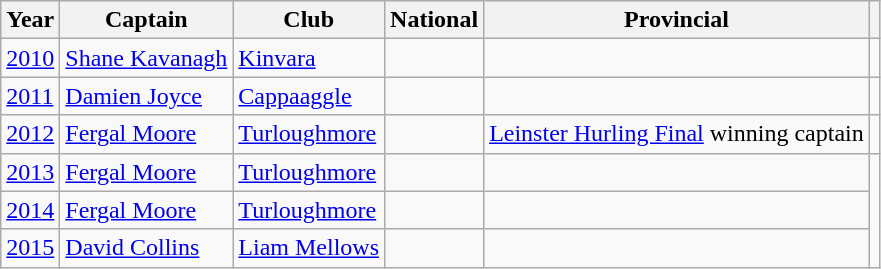<table class="wikitable" style="text-align: center;">
<tr>
<th>Year</th>
<th>Captain</th>
<th>Club</th>
<th>National</th>
<th>Provincial</th>
<th></th>
</tr>
<tr>
<td style="text-align:left;"><a href='#'>2010</a></td>
<td style="text-align:left;"><a href='#'>Shane Kavanagh</a></td>
<td style="text-align:left;"><a href='#'>Kinvara</a></td>
<td></td>
<td></td>
<td></td>
</tr>
<tr>
<td style="text-align:left;"><a href='#'>2011</a></td>
<td style="text-align:left;"><a href='#'>Damien Joyce</a></td>
<td style="text-align:left;"><a href='#'>Cappaaggle</a></td>
<td></td>
<td></td>
<td></td>
</tr>
<tr>
<td style="text-align:left;"><a href='#'>2012</a></td>
<td style="text-align:left;"><a href='#'>Fergal Moore</a></td>
<td style="text-align:left;"><a href='#'>Turloughmore</a></td>
<td></td>
<td><a href='#'>Leinster Hurling Final</a> winning captain</td>
<td></td>
</tr>
<tr>
<td style="text-align:left;"><a href='#'>2013</a></td>
<td style="text-align:left;"><a href='#'>Fergal Moore</a></td>
<td style="text-align:left;"><a href='#'>Turloughmore</a></td>
<td></td>
<td></td>
</tr>
<tr>
<td style="text-align:left;"><a href='#'>2014</a></td>
<td style="text-align:left;"><a href='#'>Fergal Moore</a></td>
<td style="text-align:left;"><a href='#'>Turloughmore</a></td>
<td></td>
<td></td>
</tr>
<tr>
<td style="text-align:left;"><a href='#'>2015</a></td>
<td style="text-align:left;"><a href='#'>David Collins</a></td>
<td style="text-align:left;"><a href='#'>Liam Mellows</a></td>
<td></td>
<td></td>
</tr>
</table>
